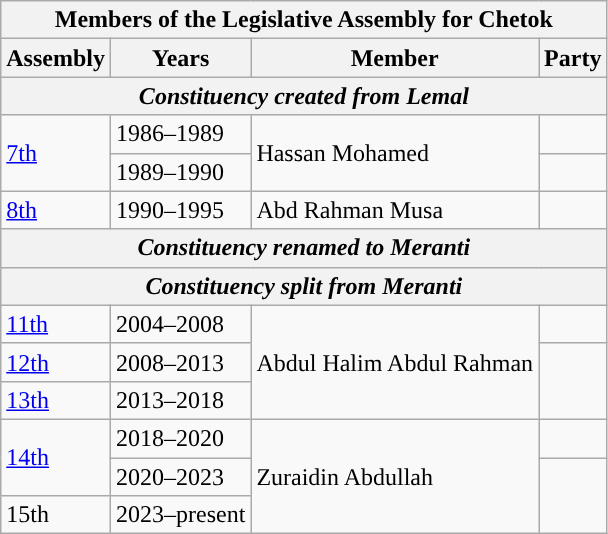<table class="wikitable">
<tr>
<th colspan="4">Members of the Legislative Assembly for Chetok</th>
</tr>
<tr>
<th>Assembly</th>
<th>Years</th>
<th>Member</th>
<th>Party</th>
</tr>
<tr>
<th colspan="4" align="center"><em>Constituency created from Lemal</em></th>
</tr>
<tr>
<td rowspan=2><a href='#'>7th</a></td>
<td>1986–1989</td>
<td rowspan=2>Hassan Mohamed</td>
<td></td>
</tr>
<tr>
<td>1989–1990</td>
<td></td>
</tr>
<tr>
<td><a href='#'>8th</a></td>
<td>1990–1995</td>
<td>Abd Rahman Musa</td>
<td></td>
</tr>
<tr>
<th colspan="4"><em>Constituency renamed to Meranti</em></th>
</tr>
<tr>
<th colspan="4"><em>Constituency split from Meranti</em></th>
</tr>
<tr>
<td><a href='#'>11th</a></td>
<td>2004–2008</td>
<td rowspan="3">Abdul Halim Abdul Rahman</td>
<td></td>
</tr>
<tr>
<td><a href='#'>12th</a></td>
<td>2008–2013</td>
<td rowspan="2"></td>
</tr>
<tr>
<td><a href='#'>13th</a></td>
<td>2013–2018</td>
</tr>
<tr>
<td rowspan="2"><a href='#'>14th</a></td>
<td>2018–2020</td>
<td rowspan="3">Zuraidin Abdullah</td>
<td></td>
</tr>
<tr>
<td>2020–2023</td>
<td rowspan=2></td>
</tr>
<tr>
<td>15th</td>
<td>2023–present</td>
</tr>
</table>
